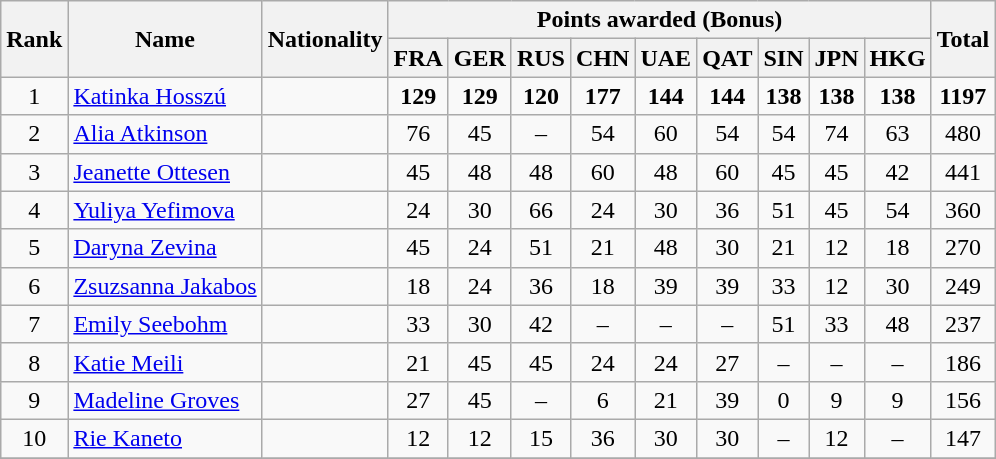<table class="wikitable" style="text-align:center;">
<tr>
<th rowspan="2">Rank</th>
<th rowspan="2">Name</th>
<th rowspan="2">Nationality</th>
<th colspan="9">Points awarded (Bonus)</th>
<th rowspan="2">Total</th>
</tr>
<tr>
<th>FRA</th>
<th>GER</th>
<th>RUS</th>
<th>CHN</th>
<th>UAE</th>
<th>QAT</th>
<th>SIN</th>
<th>JPN</th>
<th>HKG</th>
</tr>
<tr>
<td>1</td>
<td style="text-align:left;"><a href='#'>Katinka Hosszú</a></td>
<td style="text-align:left;"></td>
<td><strong>129</strong></td>
<td><strong>129</strong></td>
<td><strong>120</strong></td>
<td><strong>177</strong></td>
<td><strong>144</strong></td>
<td><strong>144</strong></td>
<td><strong>138</strong></td>
<td><strong>138</strong></td>
<td><strong>138</strong></td>
<td><strong>1197</strong></td>
</tr>
<tr>
<td>2</td>
<td style="text-align:left;"><a href='#'>Alia Atkinson</a></td>
<td style="text-align:left;"></td>
<td>76</td>
<td>45</td>
<td>–</td>
<td>54</td>
<td>60</td>
<td>54</td>
<td>54</td>
<td>74</td>
<td>63</td>
<td>480</td>
</tr>
<tr>
<td>3</td>
<td style="text-align:left;"><a href='#'>Jeanette Ottesen</a></td>
<td style="text-align:left;"></td>
<td>45</td>
<td>48</td>
<td>48</td>
<td>60</td>
<td>48</td>
<td>60</td>
<td>45</td>
<td>45</td>
<td>42</td>
<td>441</td>
</tr>
<tr>
<td>4</td>
<td style="text-align:left;"><a href='#'>Yuliya Yefimova</a></td>
<td style="text-align:left;"></td>
<td>24</td>
<td>30</td>
<td>66</td>
<td>24</td>
<td>30</td>
<td>36</td>
<td>51</td>
<td>45</td>
<td>54</td>
<td>360</td>
</tr>
<tr>
<td>5</td>
<td style="text-align:left;"><a href='#'>Daryna Zevina</a></td>
<td style="text-align:left;"></td>
<td>45</td>
<td>24</td>
<td>51</td>
<td>21</td>
<td>48</td>
<td>30</td>
<td>21</td>
<td>12</td>
<td>18</td>
<td>270</td>
</tr>
<tr>
<td>6</td>
<td style="text-align:left;"><a href='#'>Zsuzsanna Jakabos</a></td>
<td style="text-align:left;"></td>
<td>18</td>
<td>24</td>
<td>36</td>
<td>18</td>
<td>39</td>
<td>39</td>
<td>33</td>
<td>12</td>
<td>30</td>
<td>249</td>
</tr>
<tr>
<td>7</td>
<td style="text-align:left;"><a href='#'>Emily Seebohm</a></td>
<td style="text-align:left;"></td>
<td>33</td>
<td>30</td>
<td>42</td>
<td>–</td>
<td>–</td>
<td>–</td>
<td>51</td>
<td>33</td>
<td>48</td>
<td>237</td>
</tr>
<tr>
<td>8</td>
<td style="text-align:left;"><a href='#'>Katie Meili</a></td>
<td style="text-align:left;"></td>
<td>21</td>
<td>45</td>
<td>45</td>
<td>24</td>
<td>24</td>
<td>27</td>
<td>–</td>
<td>–</td>
<td>–</td>
<td>186</td>
</tr>
<tr>
<td>9</td>
<td style="text-align:left;"><a href='#'>Madeline Groves</a></td>
<td style="text-align:left;"></td>
<td>27</td>
<td>45</td>
<td>–</td>
<td>6</td>
<td>21</td>
<td>39</td>
<td>0</td>
<td>9</td>
<td>9</td>
<td>156</td>
</tr>
<tr>
<td>10</td>
<td style="text-align:left;"><a href='#'>Rie Kaneto</a></td>
<td style="text-align:left;"></td>
<td>12</td>
<td>12</td>
<td>15</td>
<td>36</td>
<td>30</td>
<td>30</td>
<td>–</td>
<td>12</td>
<td>–</td>
<td>147</td>
</tr>
<tr>
</tr>
</table>
